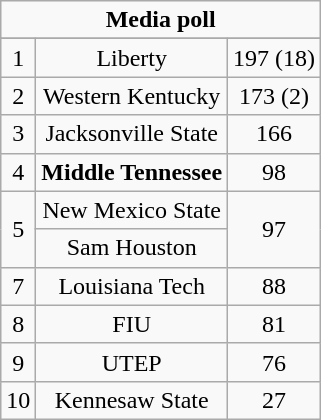<table class="wikitable">
<tr align="center">
<td align="center" Colspan="3"><strong>Media poll</strong></td>
</tr>
<tr align="center">
</tr>
<tr align="center">
<td>1</td>
<td>Liberty</td>
<td>197 (18)</td>
</tr>
<tr align="center">
<td>2</td>
<td>Western Kentucky</td>
<td>173 (2)</td>
</tr>
<tr align="center">
<td>3</td>
<td>Jacksonville State</td>
<td>166</td>
</tr>
<tr align="center">
<td>4</td>
<td><strong>Middle Tennessee</strong></td>
<td>98</td>
</tr>
<tr align="center">
<td rowspan="2">5</td>
<td>New Mexico State</td>
<td rowspan="2">97</td>
</tr>
<tr align="center">
<td>Sam Houston</td>
</tr>
<tr align="center">
<td>7</td>
<td>Louisiana Tech</td>
<td>88</td>
</tr>
<tr align="center">
<td>8</td>
<td>FIU</td>
<td>81</td>
</tr>
<tr align="center">
<td>9</td>
<td>UTEP</td>
<td>76</td>
</tr>
<tr align="center">
<td>10</td>
<td>Kennesaw State</td>
<td>27</td>
</tr>
</table>
